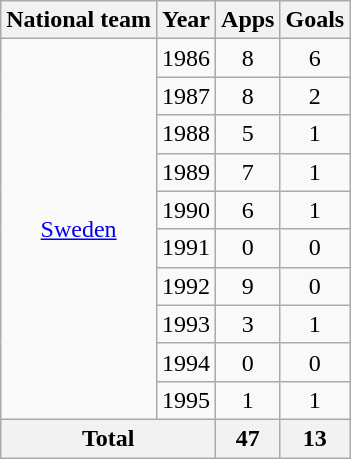<table class="wikitable" style="text-align:center">
<tr>
<th>National team</th>
<th>Year</th>
<th>Apps</th>
<th>Goals</th>
</tr>
<tr>
<td rowspan="10"><a href='#'>Sweden</a></td>
<td>1986</td>
<td>8</td>
<td>6</td>
</tr>
<tr>
<td>1987</td>
<td>8</td>
<td>2</td>
</tr>
<tr>
<td>1988</td>
<td>5</td>
<td>1</td>
</tr>
<tr>
<td>1989</td>
<td>7</td>
<td>1</td>
</tr>
<tr>
<td>1990</td>
<td>6</td>
<td>1</td>
</tr>
<tr>
<td>1991</td>
<td>0</td>
<td>0</td>
</tr>
<tr>
<td>1992</td>
<td>9</td>
<td>0</td>
</tr>
<tr>
<td>1993</td>
<td>3</td>
<td>1</td>
</tr>
<tr>
<td>1994</td>
<td>0</td>
<td>0</td>
</tr>
<tr>
<td>1995</td>
<td>1</td>
<td>1</td>
</tr>
<tr>
<th colspan="2">Total</th>
<th>47</th>
<th>13</th>
</tr>
</table>
